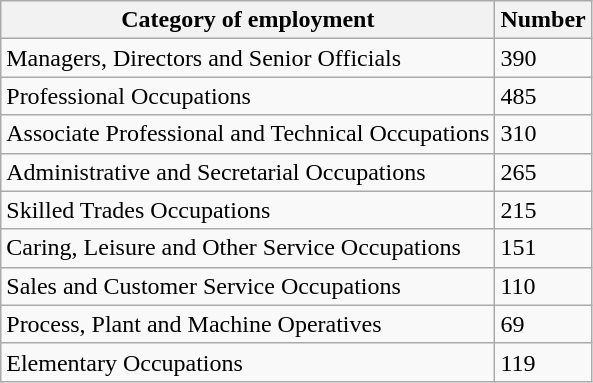<table class="wikitable">
<tr>
<th>Category of employment</th>
<th>Number</th>
</tr>
<tr>
<td>Managers, Directors and Senior Officials</td>
<td>390</td>
</tr>
<tr>
<td>Professional Occupations</td>
<td>485</td>
</tr>
<tr>
<td>Associate Professional and Technical Occupations</td>
<td>310</td>
</tr>
<tr>
<td>Administrative and Secretarial Occupations</td>
<td>265</td>
</tr>
<tr>
<td>Skilled Trades Occupations</td>
<td>215</td>
</tr>
<tr>
<td>Caring, Leisure and Other Service Occupations</td>
<td>151</td>
</tr>
<tr>
<td>Sales and Customer Service Occupations</td>
<td>110</td>
</tr>
<tr>
<td>Process, Plant and Machine Operatives</td>
<td>69</td>
</tr>
<tr>
<td>Elementary Occupations</td>
<td>119</td>
</tr>
</table>
